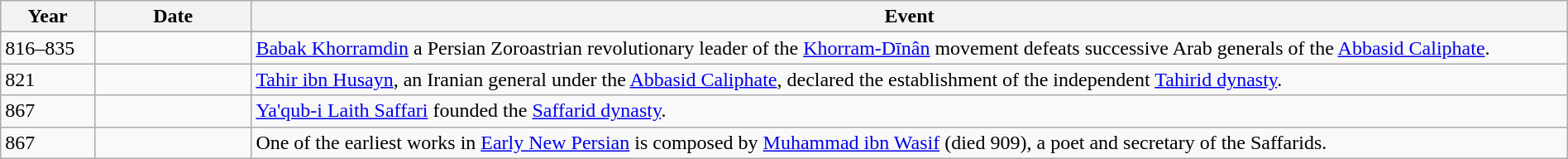<table class="wikitable" width="100%">
<tr>
<th style="width:6%">Year</th>
<th style="width:10%">Date</th>
<th>Event</th>
</tr>
<tr>
</tr>
<tr>
<td>816–835</td>
<td></td>
<td><a href='#'>Babak Khorramdin</a> a Persian Zoroastrian revolutionary leader of the <a href='#'>Khorram-Dīnân</a> movement defeats successive Arab generals of the <a href='#'>Abbasid Caliphate</a>.</td>
</tr>
<tr>
<td>821</td>
<td></td>
<td><a href='#'>Tahir ibn Husayn</a>, an Iranian general under the <a href='#'>Abbasid Caliphate</a>, declared the establishment of the independent <a href='#'>Tahirid dynasty</a>.</td>
</tr>
<tr>
<td>867</td>
<td></td>
<td><a href='#'>Ya'qub-i Laith Saffari</a> founded the <a href='#'>Saffarid dynasty</a>.</td>
</tr>
<tr>
<td>867</td>
<td></td>
<td>One of the earliest works in <a href='#'>Early New Persian</a> is composed by <a href='#'>Muhammad ibn Wasif</a> (died 909), a poet and secretary of the Saffarids.</td>
</tr>
</table>
